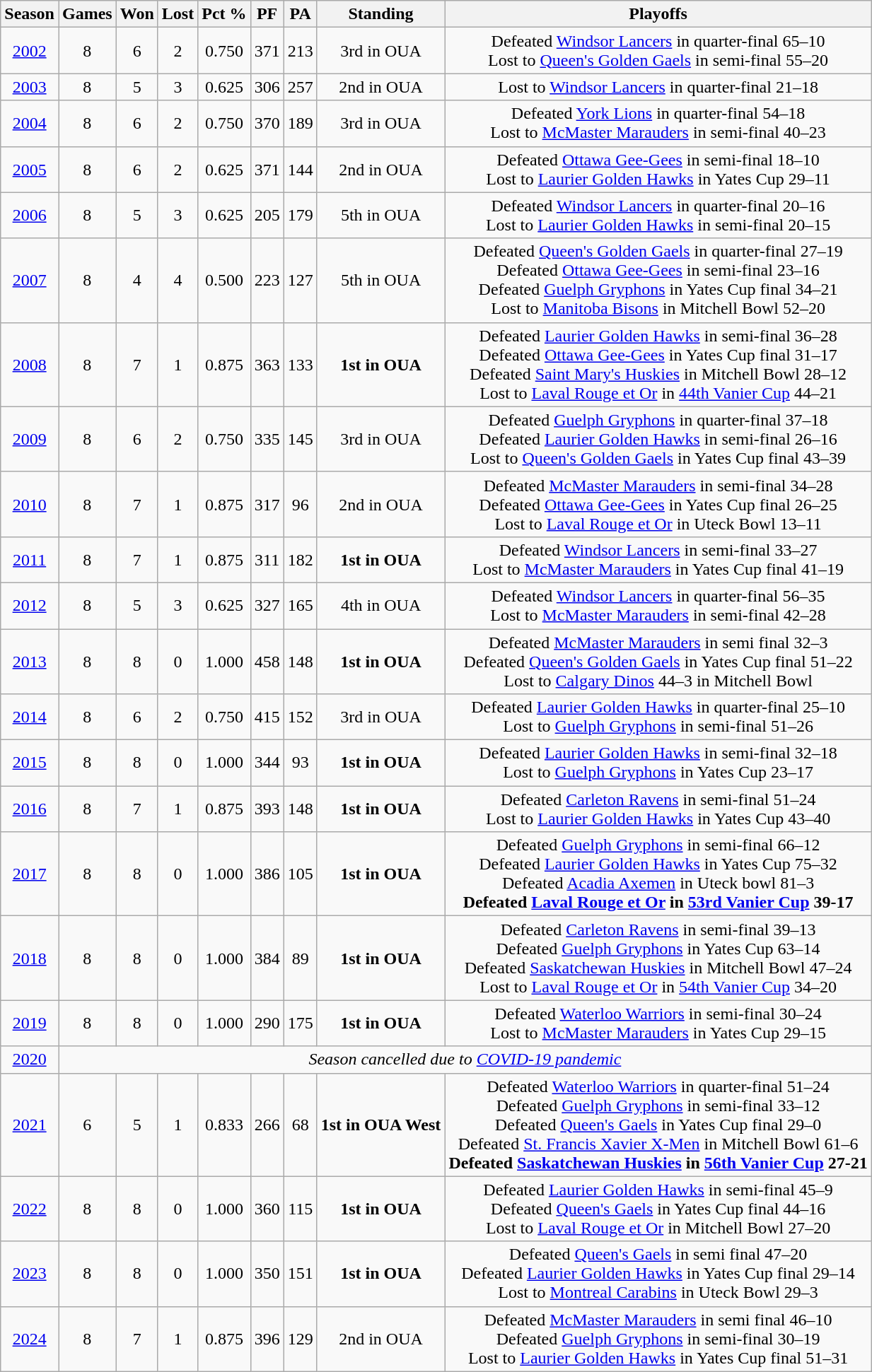<table class="wikitable" style="text-align:center">
<tr>
<th>Season</th>
<th>Games</th>
<th>Won</th>
<th>Lost</th>
<th>Pct %</th>
<th>PF</th>
<th>PA</th>
<th>Standing</th>
<th>Playoffs</th>
</tr>
<tr>
<td><a href='#'>2002</a></td>
<td>8</td>
<td>6</td>
<td>2</td>
<td>0.750</td>
<td>371</td>
<td>213</td>
<td>3rd in OUA</td>
<td>Defeated <a href='#'>Windsor Lancers</a> in quarter-final 65–10<br>Lost to <a href='#'>Queen's Golden Gaels</a> in semi-final 55–20</td>
</tr>
<tr>
<td><a href='#'>2003</a></td>
<td>8</td>
<td>5</td>
<td>3</td>
<td>0.625</td>
<td>306</td>
<td>257</td>
<td>2nd in OUA</td>
<td>Lost to <a href='#'>Windsor Lancers</a> in quarter-final 21–18</td>
</tr>
<tr>
<td><a href='#'>2004</a></td>
<td>8</td>
<td>6</td>
<td>2</td>
<td>0.750</td>
<td>370</td>
<td>189</td>
<td>3rd in OUA</td>
<td>Defeated <a href='#'>York Lions</a> in quarter-final 54–18<br>Lost to <a href='#'>McMaster Marauders</a> in semi-final 40–23</td>
</tr>
<tr>
<td><a href='#'>2005</a></td>
<td>8</td>
<td>6</td>
<td>2</td>
<td>0.625</td>
<td>371</td>
<td>144</td>
<td>2nd in OUA</td>
<td>Defeated <a href='#'>Ottawa Gee-Gees</a> in semi-final 18–10<br>Lost to <a href='#'>Laurier Golden Hawks</a> in Yates Cup 29–11</td>
</tr>
<tr>
<td><a href='#'>2006</a></td>
<td>8</td>
<td>5</td>
<td>3</td>
<td>0.625</td>
<td>205</td>
<td>179</td>
<td>5th in OUA</td>
<td>Defeated <a href='#'>Windsor Lancers</a> in quarter-final 20–16<br>Lost to <a href='#'>Laurier Golden Hawks</a> in semi-final 20–15</td>
</tr>
<tr>
<td><a href='#'>2007</a></td>
<td>8</td>
<td>4</td>
<td>4</td>
<td>0.500</td>
<td>223</td>
<td>127</td>
<td>5th in OUA</td>
<td>Defeated <a href='#'>Queen's Golden Gaels</a> in quarter-final 27–19<br>Defeated <a href='#'>Ottawa Gee-Gees</a> in semi-final 23–16<br>Defeated <a href='#'>Guelph Gryphons</a> in Yates Cup final 34–21<br>Lost to <a href='#'>Manitoba Bisons</a> in Mitchell Bowl 52–20</td>
</tr>
<tr>
<td><a href='#'>2008</a></td>
<td>8</td>
<td>7</td>
<td>1</td>
<td>0.875</td>
<td>363</td>
<td>133</td>
<td><strong>1st in OUA</strong></td>
<td>Defeated <a href='#'>Laurier Golden Hawks</a> in semi-final 36–28<br>Defeated <a href='#'>Ottawa Gee-Gees</a> in Yates Cup final 31–17<br>Defeated <a href='#'>Saint Mary's Huskies</a> in Mitchell Bowl 28–12<br>Lost to <a href='#'>Laval Rouge et Or</a> in <a href='#'>44th Vanier Cup</a> 44–21</td>
</tr>
<tr>
<td><a href='#'>2009</a></td>
<td>8</td>
<td>6</td>
<td>2</td>
<td>0.750</td>
<td>335</td>
<td>145</td>
<td>3rd in OUA</td>
<td>Defeated <a href='#'>Guelph Gryphons</a> in quarter-final 37–18<br>Defeated <a href='#'>Laurier Golden Hawks</a> in semi-final 26–16<br>Lost to <a href='#'>Queen's Golden Gaels</a> in Yates Cup final 43–39</td>
</tr>
<tr>
<td><a href='#'>2010</a></td>
<td>8</td>
<td>7</td>
<td>1</td>
<td>0.875</td>
<td>317</td>
<td>96</td>
<td>2nd in OUA</td>
<td>Defeated <a href='#'>McMaster Marauders</a> in semi-final 34–28<br>Defeated <a href='#'>Ottawa Gee-Gees</a> in Yates Cup final 26–25<br>Lost to <a href='#'>Laval Rouge et Or</a> in Uteck Bowl 13–11</td>
</tr>
<tr>
<td><a href='#'>2011</a></td>
<td>8</td>
<td>7</td>
<td>1</td>
<td>0.875</td>
<td>311</td>
<td>182</td>
<td><strong>1st in OUA</strong></td>
<td>Defeated <a href='#'>Windsor Lancers</a> in semi-final 33–27<br>Lost to <a href='#'>McMaster Marauders</a> in Yates Cup final 41–19</td>
</tr>
<tr>
<td><a href='#'>2012</a></td>
<td>8</td>
<td>5</td>
<td>3</td>
<td>0.625</td>
<td>327</td>
<td>165</td>
<td>4th in OUA</td>
<td>Defeated <a href='#'>Windsor Lancers</a> in quarter-final 56–35<br>Lost to <a href='#'>McMaster Marauders</a> in semi-final 42–28</td>
</tr>
<tr>
<td><a href='#'>2013</a></td>
<td>8</td>
<td>8</td>
<td>0</td>
<td>1.000</td>
<td>458</td>
<td>148</td>
<td><strong>1st in OUA</strong></td>
<td>Defeated <a href='#'>McMaster Marauders</a> in semi final 32–3<br>Defeated <a href='#'>Queen's Golden Gaels</a> in Yates Cup final 51–22<br>Lost to <a href='#'>Calgary Dinos</a> 44–3 in Mitchell Bowl</td>
</tr>
<tr>
<td><a href='#'>2014</a></td>
<td>8</td>
<td>6</td>
<td>2</td>
<td>0.750</td>
<td>415</td>
<td>152</td>
<td>3rd in OUA</td>
<td>Defeated <a href='#'>Laurier Golden Hawks</a> in quarter-final 25–10<br>Lost to <a href='#'>Guelph Gryphons</a> in semi-final 51–26</td>
</tr>
<tr>
<td><a href='#'>2015</a></td>
<td>8</td>
<td>8</td>
<td>0</td>
<td>1.000</td>
<td>344</td>
<td>93</td>
<td><strong>1st in OUA</strong></td>
<td>Defeated <a href='#'>Laurier Golden Hawks</a> in semi-final 32–18<br>Lost to <a href='#'>Guelph Gryphons</a> in Yates Cup 23–17</td>
</tr>
<tr>
<td><a href='#'>2016</a></td>
<td>8</td>
<td>7</td>
<td>1</td>
<td>0.875</td>
<td>393</td>
<td>148</td>
<td><strong>1st in OUA</strong></td>
<td>Defeated <a href='#'>Carleton Ravens</a> in semi-final 51–24<br>Lost to <a href='#'>Laurier Golden Hawks</a> in Yates Cup 43–40</td>
</tr>
<tr>
<td><a href='#'>2017</a></td>
<td>8</td>
<td>8</td>
<td>0</td>
<td>1.000</td>
<td>386</td>
<td>105</td>
<td><strong>1st in OUA</strong></td>
<td>Defeated <a href='#'>Guelph Gryphons</a> in semi-final 66–12<br>Defeated <a href='#'>Laurier Golden Hawks</a> in Yates Cup 75–32<br>Defeated <a href='#'>Acadia Axemen</a> in Uteck bowl 81–3<br><strong>Defeated <a href='#'>Laval Rouge et Or</a> in <a href='#'>53rd Vanier Cup</a> 39-17</strong></td>
</tr>
<tr>
<td><a href='#'>2018</a></td>
<td>8</td>
<td>8</td>
<td>0</td>
<td>1.000</td>
<td>384</td>
<td>89</td>
<td><strong>1st in OUA</strong></td>
<td>Defeated <a href='#'>Carleton Ravens</a> in semi-final 39–13<br>Defeated <a href='#'>Guelph Gryphons</a> in Yates Cup 63–14<br>Defeated <a href='#'>Saskatchewan Huskies</a> in Mitchell Bowl 47–24<br>Lost to <a href='#'>Laval Rouge et Or</a> in <a href='#'>54th Vanier Cup</a> 34–20</td>
</tr>
<tr>
<td><a href='#'>2019</a></td>
<td>8</td>
<td>8</td>
<td>0</td>
<td>1.000</td>
<td>290</td>
<td>175</td>
<td><strong>1st in OUA</strong></td>
<td>Defeated <a href='#'>Waterloo Warriors</a> in semi-final 30–24<br>Lost to <a href='#'>McMaster Marauders</a> in Yates Cup 29–15</td>
</tr>
<tr>
<td><a href='#'>2020</a></td>
<td align="center" colSpan="9"><em>Season cancelled due to <a href='#'>COVID-19 pandemic</a></em></td>
</tr>
<tr>
<td><a href='#'>2021</a></td>
<td>6</td>
<td>5</td>
<td>1</td>
<td>0.833</td>
<td>266</td>
<td>68</td>
<td><strong>1st in OUA West</strong></td>
<td>Defeated <a href='#'>Waterloo Warriors</a> in quarter-final 51–24<br>Defeated <a href='#'>Guelph Gryphons</a> in semi-final 33–12<br>Defeated <a href='#'>Queen's Gaels</a> in Yates Cup final 29–0<br>Defeated <a href='#'>St. Francis Xavier X-Men</a> in Mitchell Bowl 61–6<br><strong>Defeated <a href='#'>Saskatchewan Huskies</a> in <a href='#'>56th Vanier Cup</a> 27-21</strong></td>
</tr>
<tr>
<td><a href='#'>2022</a></td>
<td>8</td>
<td>8</td>
<td>0</td>
<td>1.000</td>
<td>360</td>
<td>115</td>
<td><strong>1st in OUA</strong></td>
<td>Defeated <a href='#'>Laurier Golden Hawks</a> in semi-final 45–9<br>Defeated <a href='#'>Queen's Gaels</a> in Yates Cup final 44–16<br>Lost to <a href='#'>Laval Rouge et Or</a> in Mitchell Bowl 27–20</td>
</tr>
<tr>
<td><a href='#'>2023</a></td>
<td>8</td>
<td>8</td>
<td>0</td>
<td>1.000</td>
<td>350</td>
<td>151</td>
<td><strong>1st in OUA</strong></td>
<td>Defeated <a href='#'>Queen's Gaels</a> in semi final 47–20 <br>Defeated <a href='#'>Laurier Golden Hawks</a> in Yates Cup final 29–14<br>Lost to <a href='#'>Montreal Carabins</a> in Uteck Bowl 29–3</td>
</tr>
<tr>
<td><a href='#'>2024</a></td>
<td>8</td>
<td>7</td>
<td>1</td>
<td>0.875</td>
<td>396</td>
<td>129</td>
<td>2nd in OUA</td>
<td>Defeated <a href='#'>McMaster Marauders</a> in semi final 46–10<br>Defeated <a href='#'>Guelph Gryphons</a> in semi-final 30–19<br>Lost to <a href='#'>Laurier Golden Hawks</a> in Yates Cup final 51–31</td>
</tr>
</table>
